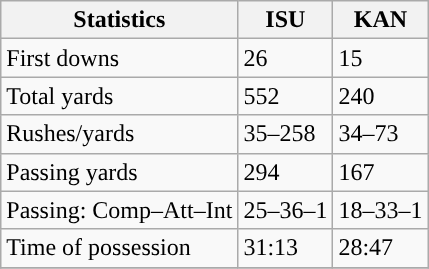<table class="wikitable" style="float: left;">
<tr>
<th>Statistics</th>
<th>ISU</th>
<th>KAN</th>
</tr>
<tr>
<td>First downs</td>
<td>26</td>
<td>15</td>
</tr>
<tr>
<td>Total yards</td>
<td>552</td>
<td>240</td>
</tr>
<tr>
<td>Rushes/yards</td>
<td>35–258</td>
<td>34–73</td>
</tr>
<tr>
<td>Passing yards</td>
<td>294</td>
<td>167</td>
</tr>
<tr>
<td>Passing: Comp–Att–Int</td>
<td>25–36–1</td>
<td>18–33–1</td>
</tr>
<tr>
<td>Time of possession</td>
<td>31:13</td>
<td>28:47</td>
</tr>
<tr>
</tr>
</table>
